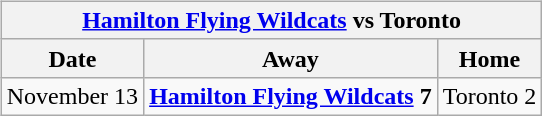<table cellspacing="10">
<tr>
<td valign="top"><br><table class="wikitable">
<tr>
<th colspan="4"><a href='#'>Hamilton Flying Wildcats</a> vs Toronto</th>
</tr>
<tr>
<th>Date</th>
<th>Away</th>
<th>Home</th>
</tr>
<tr>
<td>November 13</td>
<td><strong><a href='#'>Hamilton Flying Wildcats</a> 7</strong></td>
<td>Toronto 2</td>
</tr>
</table>
</td>
</tr>
</table>
